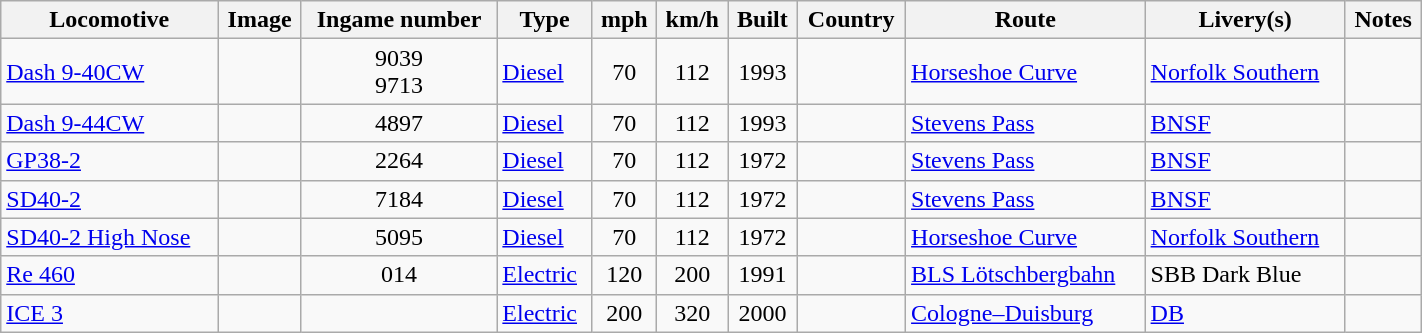<table class="wikitable sortable" width="75%">
<tr>
<th>Locomotive</th>
<th>Image</th>
<th>Ingame number</th>
<th>Type</th>
<th>mph</th>
<th>km/h</th>
<th>Built</th>
<th>Country</th>
<th>Route</th>
<th>Livery(s)</th>
<th>Notes</th>
</tr>
<tr>
<td><a href='#'>Dash 9-40CW</a></td>
<td></td>
<td align="center">9039<br>9713</td>
<td><a href='#'>Diesel</a></td>
<td align="center">70</td>
<td align="center">112</td>
<td align="center">1993</td>
<td align="center"></td>
<td><a href='#'>Horseshoe Curve</a></td>
<td><a href='#'>Norfolk Southern</a></td>
<td></td>
</tr>
<tr>
<td><a href='#'>Dash 9-44CW</a></td>
<td></td>
<td align="center">4897</td>
<td><a href='#'>Diesel</a></td>
<td align="center">70</td>
<td align="center">112</td>
<td align="center">1993</td>
<td align="center"></td>
<td><a href='#'>Stevens Pass</a></td>
<td><a href='#'>BNSF</a></td>
<td></td>
</tr>
<tr>
<td><a href='#'>GP38-2</a></td>
<td></td>
<td align="center">2264</td>
<td><a href='#'>Diesel</a></td>
<td align="center">70</td>
<td align="center">112</td>
<td align="center">1972</td>
<td align="center"></td>
<td><a href='#'>Stevens Pass</a></td>
<td><a href='#'>BNSF</a></td>
<td></td>
</tr>
<tr>
<td><a href='#'>SD40-2</a></td>
<td></td>
<td align="center">7184</td>
<td><a href='#'>Diesel</a></td>
<td align="center">70</td>
<td align="center">112</td>
<td align="center">1972</td>
<td align="center"></td>
<td><a href='#'>Stevens Pass</a></td>
<td><a href='#'>BNSF</a></td>
<td></td>
</tr>
<tr>
<td><a href='#'>SD40-2 High Nose</a></td>
<td></td>
<td align="center">5095</td>
<td><a href='#'>Diesel</a></td>
<td align="center">70</td>
<td align="center">112</td>
<td align="center">1972</td>
<td align="center"></td>
<td><a href='#'>Horseshoe Curve</a></td>
<td><a href='#'>Norfolk Southern</a></td>
<td></td>
</tr>
<tr>
<td><a href='#'>Re 460</a></td>
<td></td>
<td align="center">014</td>
<td><a href='#'>Electric</a></td>
<td align="center">120</td>
<td align="center">200</td>
<td align="center">1991</td>
<td align="center"></td>
<td><a href='#'>BLS Lötschbergbahn</a></td>
<td>SBB Dark Blue</td>
<td></td>
</tr>
<tr>
<td><a href='#'>ICE 3</a></td>
<td></td>
<td></td>
<td><a href='#'>Electric</a></td>
<td align="center">200</td>
<td align="center">320</td>
<td align="center">2000</td>
<td align="center"></td>
<td><a href='#'>Cologne–Duisburg</a></td>
<td><a href='#'>DB</a></td>
<td></td>
</tr>
</table>
